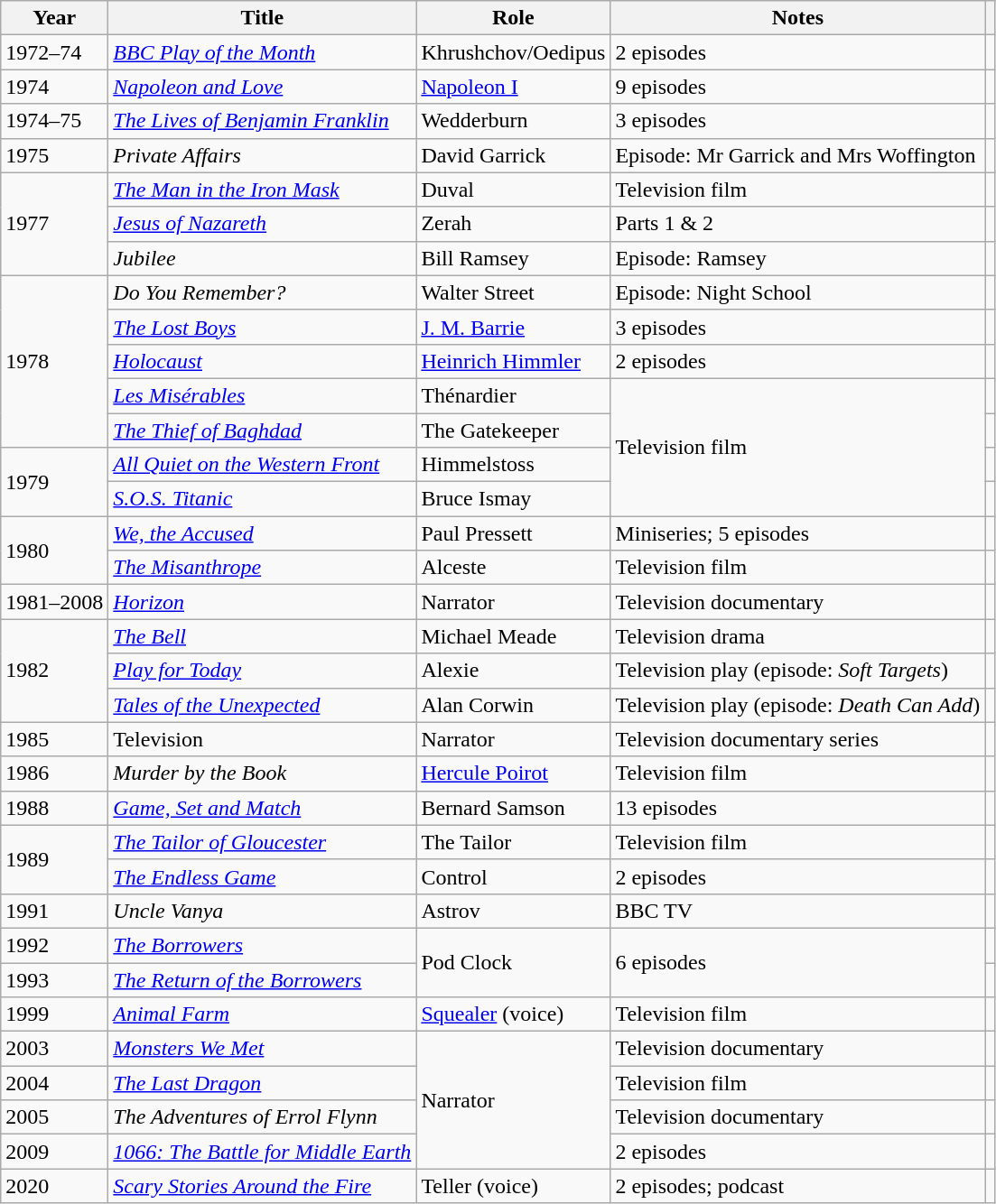<table class="wikitable sortable">
<tr>
<th>Year</th>
<th>Title</th>
<th>Role</th>
<th>Notes</th>
<th></th>
</tr>
<tr>
<td>1972–74</td>
<td><em><a href='#'>BBC Play of the Month</a></em></td>
<td>Khrushchov/Oedipus</td>
<td>2 episodes</td>
<td></td>
</tr>
<tr>
<td>1974</td>
<td><em><a href='#'>Napoleon and Love</a></em></td>
<td><a href='#'>Napoleon I</a></td>
<td>9 episodes</td>
<td></td>
</tr>
<tr>
<td>1974–75</td>
<td><em><a href='#'>The Lives of Benjamin Franklin</a></em></td>
<td>Wedderburn</td>
<td>3 episodes</td>
<td></td>
</tr>
<tr>
<td>1975</td>
<td><em>Private Affairs</em></td>
<td>David Garrick</td>
<td>Episode: Mr Garrick and Mrs Woffington</td>
<td></td>
</tr>
<tr>
<td rowspan=3>1977</td>
<td><em><a href='#'>The Man in the Iron Mask</a></em></td>
<td>Duval</td>
<td>Television film</td>
<td></td>
</tr>
<tr>
<td><em><a href='#'>Jesus of Nazareth</a></em></td>
<td>Zerah</td>
<td>Parts 1 & 2</td>
<td></td>
</tr>
<tr>
<td><em>Jubilee</em></td>
<td>Bill Ramsey</td>
<td>Episode: Ramsey</td>
<td></td>
</tr>
<tr>
<td rowspan=5>1978</td>
<td><em>Do You Remember?</em></td>
<td>Walter Street</td>
<td>Episode: Night School</td>
<td></td>
</tr>
<tr>
<td><em><a href='#'>The Lost Boys</a></em></td>
<td><a href='#'>J. M. Barrie</a></td>
<td>3 episodes</td>
<td></td>
</tr>
<tr>
<td><em><a href='#'>Holocaust</a></em></td>
<td><a href='#'>Heinrich Himmler</a></td>
<td>2 episodes</td>
<td></td>
</tr>
<tr>
<td><em><a href='#'>Les Misérables</a></em></td>
<td>Thénardier</td>
<td rowspan="4">Television film</td>
<td></td>
</tr>
<tr>
<td><em><a href='#'>The Thief of Baghdad</a></em></td>
<td>The Gatekeeper</td>
<td></td>
</tr>
<tr>
<td rowspan=2>1979</td>
<td><em><a href='#'>All Quiet on the Western Front</a></em></td>
<td>Himmelstoss</td>
<td></td>
</tr>
<tr>
<td><em><a href='#'>S.O.S. Titanic</a></em></td>
<td>Bruce Ismay</td>
<td></td>
</tr>
<tr>
<td rowspan="2">1980</td>
<td><em><a href='#'>We, the Accused</a></em></td>
<td>Paul Pressett</td>
<td>Miniseries; 5 episodes</td>
<td></td>
</tr>
<tr>
<td><em><a href='#'>The Misanthrope</a></em></td>
<td>Alceste</td>
<td>Television film</td>
<td></td>
</tr>
<tr>
<td>1981–2008</td>
<td><em><a href='#'>Horizon</a></em></td>
<td>Narrator</td>
<td>Television documentary</td>
<td></td>
</tr>
<tr>
<td rowspan="3">1982</td>
<td><em><a href='#'>The Bell</a></em></td>
<td>Michael Meade</td>
<td>Television drama</td>
<td></td>
</tr>
<tr>
<td><em><a href='#'>Play for Today</a></em></td>
<td>Alexie</td>
<td>Television play (episode: <em>Soft Targets</em>)</td>
<td></td>
</tr>
<tr>
<td><em><a href='#'>Tales of the Unexpected</a></em></td>
<td>Alan Corwin</td>
<td>Television play (episode: <em>Death Can Add</em>)</td>
<td></td>
</tr>
<tr>
<td>1985</td>
<td>Television</td>
<td>Narrator</td>
<td>Television documentary series</td>
<td></td>
</tr>
<tr>
<td>1986</td>
<td><em>Murder by the Book</em></td>
<td><a href='#'>Hercule Poirot</a></td>
<td>Television film</td>
<td></td>
</tr>
<tr>
<td>1988</td>
<td><em><a href='#'>Game, Set and Match</a></em></td>
<td>Bernard Samson</td>
<td>13 episodes</td>
<td></td>
</tr>
<tr>
<td rowspan=2>1989</td>
<td><em><a href='#'>The Tailor of Gloucester</a></em></td>
<td>The Tailor</td>
<td>Television film</td>
<td></td>
</tr>
<tr>
<td><em><a href='#'>The Endless Game</a></em></td>
<td>Control</td>
<td>2 episodes</td>
<td></td>
</tr>
<tr>
<td>1991</td>
<td><em>Uncle Vanya</em></td>
<td>Astrov</td>
<td>BBC TV</td>
<td></td>
</tr>
<tr>
<td>1992</td>
<td><em><a href='#'>The Borrowers</a></em></td>
<td rowspan="2">Pod Clock</td>
<td rowspan="2">6 episodes</td>
<td></td>
</tr>
<tr>
<td>1993</td>
<td><em><a href='#'>The Return of the Borrowers</a></em></td>
<td></td>
</tr>
<tr>
<td>1999</td>
<td><em><a href='#'>Animal Farm</a></em></td>
<td><a href='#'>Squealer</a> (voice)</td>
<td>Television film</td>
<td></td>
</tr>
<tr>
<td>2003</td>
<td><em><a href='#'>Monsters We Met</a></em></td>
<td rowspan="4">Narrator</td>
<td>Television documentary</td>
<td></td>
</tr>
<tr>
<td>2004</td>
<td><em><a href='#'>The Last Dragon</a></em></td>
<td>Television film</td>
<td></td>
</tr>
<tr>
<td>2005</td>
<td><em>The Adventures of Errol Flynn</em></td>
<td>Television documentary</td>
<td></td>
</tr>
<tr>
<td>2009</td>
<td><em><a href='#'>1066: The Battle for Middle Earth</a></em></td>
<td>2 episodes</td>
<td></td>
</tr>
<tr>
<td>2020</td>
<td><a href='#'><em>Scary Stories Around the Fire</em></a></td>
<td>Teller (voice)</td>
<td>2 episodes; podcast</td>
<td></td>
</tr>
</table>
